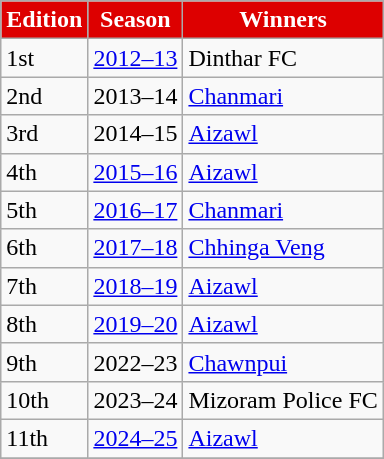<table class="wikitable sortable" style="text-align: left;">
<tr>
<th style="background:#d00;color: white">Edition</th>
<th style="background:#d00;color: white">Season</th>
<th style="background:#d00;color: white">Winners</th>
</tr>
<tr>
<td>1st</td>
<td><a href='#'>2012–13</a></td>
<td>Dinthar FC</td>
</tr>
<tr>
<td>2nd</td>
<td>2013–14</td>
<td><a href='#'>Chanmari</a></td>
</tr>
<tr>
<td>3rd</td>
<td>2014–15</td>
<td><a href='#'>Aizawl</a></td>
</tr>
<tr>
<td>4th</td>
<td><a href='#'>2015–16</a></td>
<td><a href='#'>Aizawl</a></td>
</tr>
<tr>
<td>5th</td>
<td><a href='#'>2016–17</a></td>
<td><a href='#'>Chanmari</a></td>
</tr>
<tr>
<td>6th</td>
<td><a href='#'>2017–18</a></td>
<td><a href='#'>Chhinga Veng</a></td>
</tr>
<tr>
<td>7th</td>
<td><a href='#'>2018–19</a></td>
<td><a href='#'>Aizawl</a></td>
</tr>
<tr>
<td>8th</td>
<td><a href='#'>2019–20</a></td>
<td><a href='#'>Aizawl</a></td>
</tr>
<tr>
<td>9th</td>
<td>2022–23</td>
<td><a href='#'>Chawnpui</a></td>
</tr>
<tr>
<td>10th</td>
<td>2023–24</td>
<td>Mizoram Police FC</td>
</tr>
<tr>
<td>11th</td>
<td><a href='#'>2024–25</a></td>
<td><a href='#'>Aizawl</a></td>
</tr>
<tr>
</tr>
</table>
